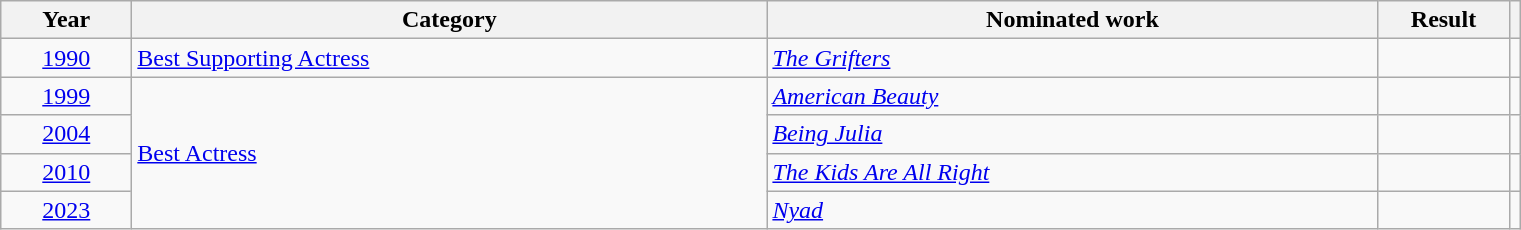<table class=wikitable>
<tr>
<th scope="col" style="width:5em;">Year</th>
<th scope="col" style="width:26em;">Category</th>
<th scope="col" style="width:25em;">Nominated work</th>
<th scope="col" style="width:5em;">Result</th>
<th></th>
</tr>
<tr>
<td style="text-align:center;"><a href='#'>1990</a></td>
<td><a href='#'>Best Supporting Actress</a></td>
<td><em><a href='#'>The Grifters</a></em></td>
<td></td>
<td style="text-align:center;"></td>
</tr>
<tr>
<td style="text-align:center;"><a href='#'>1999</a></td>
<td rowspan="4"><a href='#'>Best Actress</a></td>
<td><em><a href='#'>American Beauty</a></em></td>
<td></td>
<td style="text-align:center;"></td>
</tr>
<tr>
<td style="text-align:center;"><a href='#'>2004</a></td>
<td><em><a href='#'>Being Julia</a></em></td>
<td></td>
<td style="text-align:center;"></td>
</tr>
<tr>
<td style="text-align:center;"><a href='#'>2010</a></td>
<td><em><a href='#'>The Kids Are All Right</a></em></td>
<td></td>
<td style="text-align:center;"></td>
</tr>
<tr>
<td style="text-align:center;"><a href='#'>2023</a></td>
<td><em><a href='#'>Nyad</a></em></td>
<td></td>
<td style="text-align:center;"></td>
</tr>
</table>
